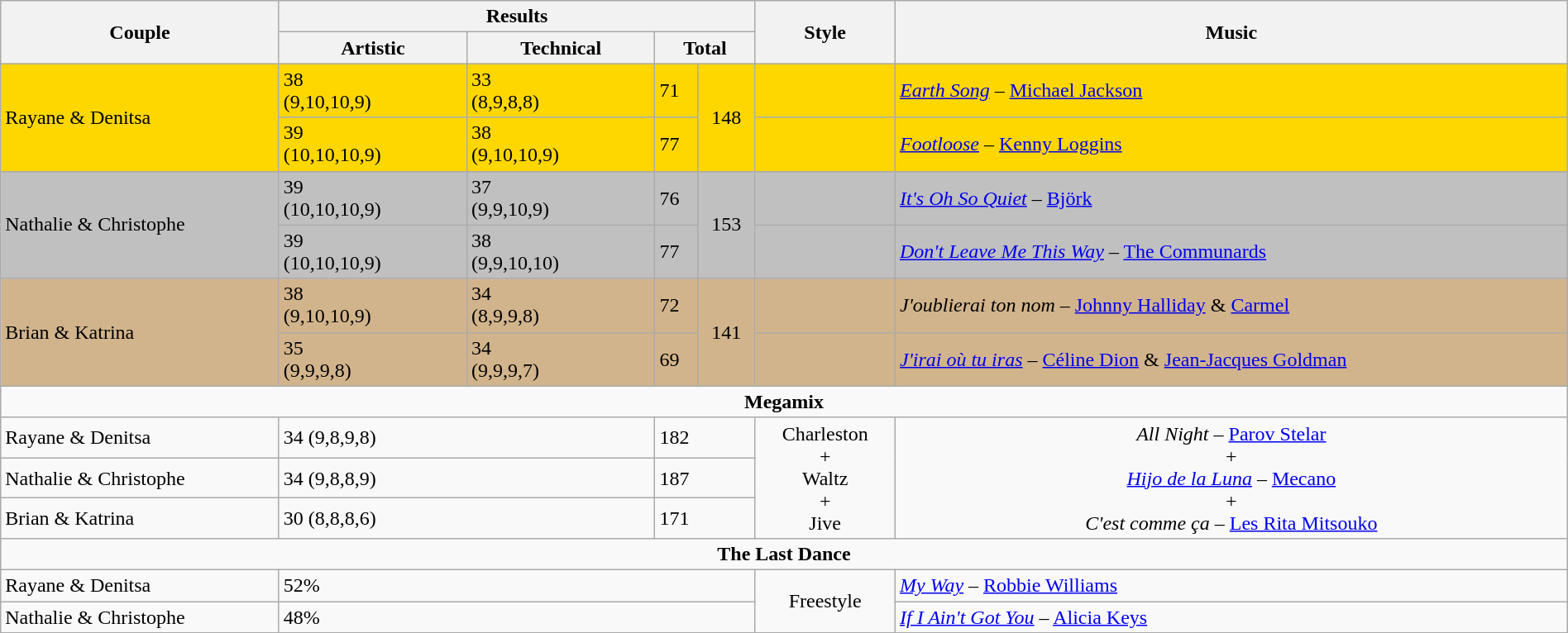<table class="wikitable" style="width:100%;">
<tr>
<th rowspan="2">Couple</th>
<th colspan=4>Results</th>
<th rowspan="2">Style</th>
<th rowspan="2">Music</th>
</tr>
<tr>
<th style="width:12%;">Artistic</th>
<th style="width:12%;">Technical</th>
<th colspan="2">Total</th>
</tr>
<tr style="background:gold;">
<td rowspan="2">Rayane & Denitsa</td>
<td>38<br>(9,10,10,9)</td>
<td>33<br>(8,9,8,8)</td>
<td>71</td>
<td rowspan="2" style="text-align:center;">148</td>
<td></td>
<td><em><a href='#'>Earth Song</a></em> – <a href='#'>Michael Jackson</a></td>
</tr>
<tr style="background:gold;">
<td>39<br>(10,10,10,9)</td>
<td>38<br>(9,10,10,9)</td>
<td>77</td>
<td></td>
<td><em><a href='#'>Footloose</a></em> – <a href='#'>Kenny Loggins</a></td>
</tr>
<tr style="background:silver;">
<td rowspan="2">Nathalie & Christophe</td>
<td>39<br>(10,10,10,9)</td>
<td>37<br> (9,9,10,9)</td>
<td>76</td>
<td rowspan="2" style="text-align:center;">153</td>
<td></td>
<td><em><a href='#'>It's Oh So Quiet</a></em> – <a href='#'>Björk</a></td>
</tr>
<tr style="background:silver;">
<td>39<br>(10,10,10,9)</td>
<td>38<br>(9,9,10,10)</td>
<td>77</td>
<td></td>
<td><em><a href='#'>Don't Leave Me This Way</a></em> – <a href='#'>The Communards</a></td>
</tr>
<tr style="background:tan;">
<td rowspan="2">Brian & Katrina</td>
<td>38<br>(9,10,10,9)</td>
<td>34<br>(8,9,9,8)</td>
<td>72</td>
<td rowspan="2" style="text-align:center;">141</td>
<td></td>
<td><em>J'oublierai ton nom</em> – <a href='#'>Johnny Halliday</a> & <a href='#'>Carmel</a></td>
</tr>
<tr style="background:tan;">
<td>35<br>(9,9,9,8)</td>
<td>34<br>(9,9,9,7)</td>
<td>69</td>
<td></td>
<td><em><a href='#'>J'irai où tu iras</a></em> – <a href='#'>Céline Dion</a> & <a href='#'>Jean-Jacques Goldman</a></td>
</tr>
<tr>
<td colspan=7 style="text-align:center;"><strong>Megamix</strong></td>
</tr>
<tr>
<td>Rayane & Denitsa</td>
<td colspan=2>34 (9,8,9,8)</td>
<td colspan=2>182</td>
<td rowspan=3 style="text-align:center;">Charleston<br>+<br>Waltz<br>+<br>Jive</td>
<td rowspan=3 style="text-align:center;"><em>All Night</em> – <a href='#'>Parov Stelar</a><br>+<br><em><a href='#'>Hijo de la Luna</a></em> – <a href='#'>Mecano</a><br>+<br><em>C'est comme ça</em> – <a href='#'>Les Rita Mitsouko</a></td>
</tr>
<tr>
<td>Nathalie & Christophe</td>
<td colspan=2>34 (9,8,8,9)</td>
<td colspan=2>187</td>
</tr>
<tr>
<td>Brian & Katrina</td>
<td colspan=2>30 (8,8,8,6)</td>
<td colspan=2>171</td>
</tr>
<tr>
<td colspan=7 style="text-align:center;"><strong>The Last Dance</strong></td>
</tr>
<tr>
<td>Rayane & Denitsa</td>
<td colspan=4>52%</td>
<td rowspan=2 style="text-align:center;">Freestyle</td>
<td><em><a href='#'>My Way</a></em> – <a href='#'>Robbie Williams</a></td>
</tr>
<tr>
<td>Nathalie & Christophe</td>
<td colspan=4>48%</td>
<td><em><a href='#'>If I Ain't Got You</a></em> – <a href='#'>Alicia Keys</a></td>
</tr>
</table>
